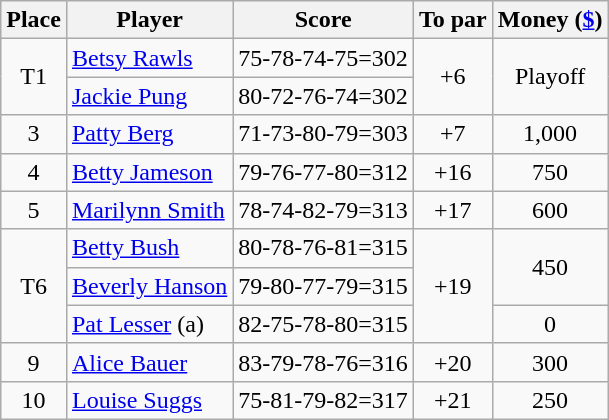<table class="wikitable">
<tr>
<th>Place</th>
<th>Player</th>
<th>Score</th>
<th>To par</th>
<th>Money (<a href='#'>$</a>)</th>
</tr>
<tr>
<td align=center rowspan=2>T1</td>
<td> <a href='#'>Betsy Rawls</a></td>
<td>75-78-74-75=302</td>
<td align=center rowspan=2>+6</td>
<td align=center rowspan=2>Playoff</td>
</tr>
<tr>
<td> <a href='#'>Jackie Pung</a></td>
<td>80-72-76-74=302</td>
</tr>
<tr>
<td align=center>3</td>
<td> <a href='#'>Patty Berg</a></td>
<td>71-73-80-79=303</td>
<td align=center>+7</td>
<td align=center>1,000</td>
</tr>
<tr>
<td align=center>4</td>
<td> <a href='#'>Betty Jameson</a></td>
<td>79-76-77-80=312</td>
<td align=center>+16</td>
<td align=center>750</td>
</tr>
<tr>
<td align=center>5</td>
<td> <a href='#'>Marilynn Smith</a></td>
<td>78-74-82-79=313</td>
<td align=center>+17</td>
<td align=center>600</td>
</tr>
<tr>
<td align=center rowspan=3>T6</td>
<td> <a href='#'>Betty Bush</a></td>
<td>80-78-76-81=315</td>
<td align=center rowspan=3>+19</td>
<td align=center rowspan=2>450</td>
</tr>
<tr>
<td> <a href='#'>Beverly Hanson</a></td>
<td>79-80-77-79=315</td>
</tr>
<tr>
<td> <a href='#'>Pat Lesser</a> (a)</td>
<td>82-75-78-80=315</td>
<td align=center>0</td>
</tr>
<tr>
<td align=center>9</td>
<td> <a href='#'>Alice Bauer</a></td>
<td>83-79-78-76=316</td>
<td align=center>+20</td>
<td align=center>300</td>
</tr>
<tr>
<td align=center>10</td>
<td> <a href='#'>Louise Suggs</a></td>
<td>75-81-79-82=317</td>
<td align=center>+21</td>
<td align=center>250</td>
</tr>
</table>
